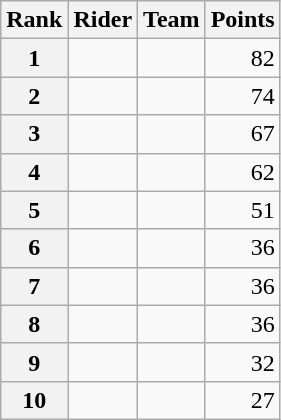<table class="wikitable">
<tr>
<th scope="col">Rank</th>
<th scope="col">Rider</th>
<th scope="col">Team</th>
<th scope="col">Points</th>
</tr>
<tr>
<th scope="row">1</th>
<td> </td>
<td></td>
<td style="text-align:right;">82</td>
</tr>
<tr>
<th scope="row">2</th>
<td></td>
<td></td>
<td style="text-align:right;">74</td>
</tr>
<tr>
<th scope="row">3</th>
<td></td>
<td></td>
<td style="text-align:right;">67</td>
</tr>
<tr>
<th scope="row">4</th>
<td> </td>
<td></td>
<td style="text-align:right;">62</td>
</tr>
<tr>
<th scope="row">5</th>
<td></td>
<td></td>
<td style="text-align:right;">51</td>
</tr>
<tr>
<th scope="row">6</th>
<td></td>
<td></td>
<td style="text-align:right;">36</td>
</tr>
<tr>
<th scope="row">7</th>
<td></td>
<td></td>
<td style="text-align:right;">36</td>
</tr>
<tr>
<th scope="row">8</th>
<td></td>
<td></td>
<td style="text-align:right;">36</td>
</tr>
<tr>
<th scope="row">9</th>
<td></td>
<td></td>
<td style="text-align:right;">32</td>
</tr>
<tr>
<th scope="row">10</th>
<td></td>
<td></td>
<td style="text-align:right;">27</td>
</tr>
</table>
